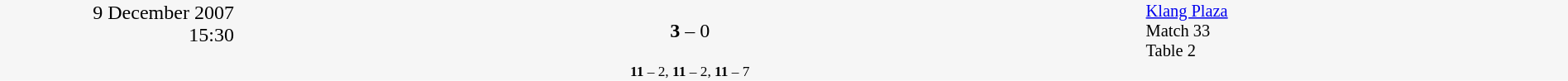<table style="width:100%; background:#f6f6f6;" cellspacing="0">
<tr>
<td rowspan="2" width="15%" style="text-align:right; vertical-align:top;">9 December 2007<br>15:30<br></td>
<td width="25%" style="text-align:right"><strong></strong></td>
<td width="8%" style="text-align:center"><strong>3</strong> – 0</td>
<td width="25%"></td>
<td width="27%" style="font-size:85%; vertical-align:top;"><a href='#'>Klang Plaza</a><br>Match 33<br>Table 2</td>
</tr>
<tr width="58%" style="font-size:85%;vertical-align:top;"|>
<td colspan="3" style="font-size:85%; text-align:center; vertical-align:top;"><strong>11</strong> – 2, <strong>11</strong> – 2, <strong>11</strong> – 7</td>
</tr>
</table>
